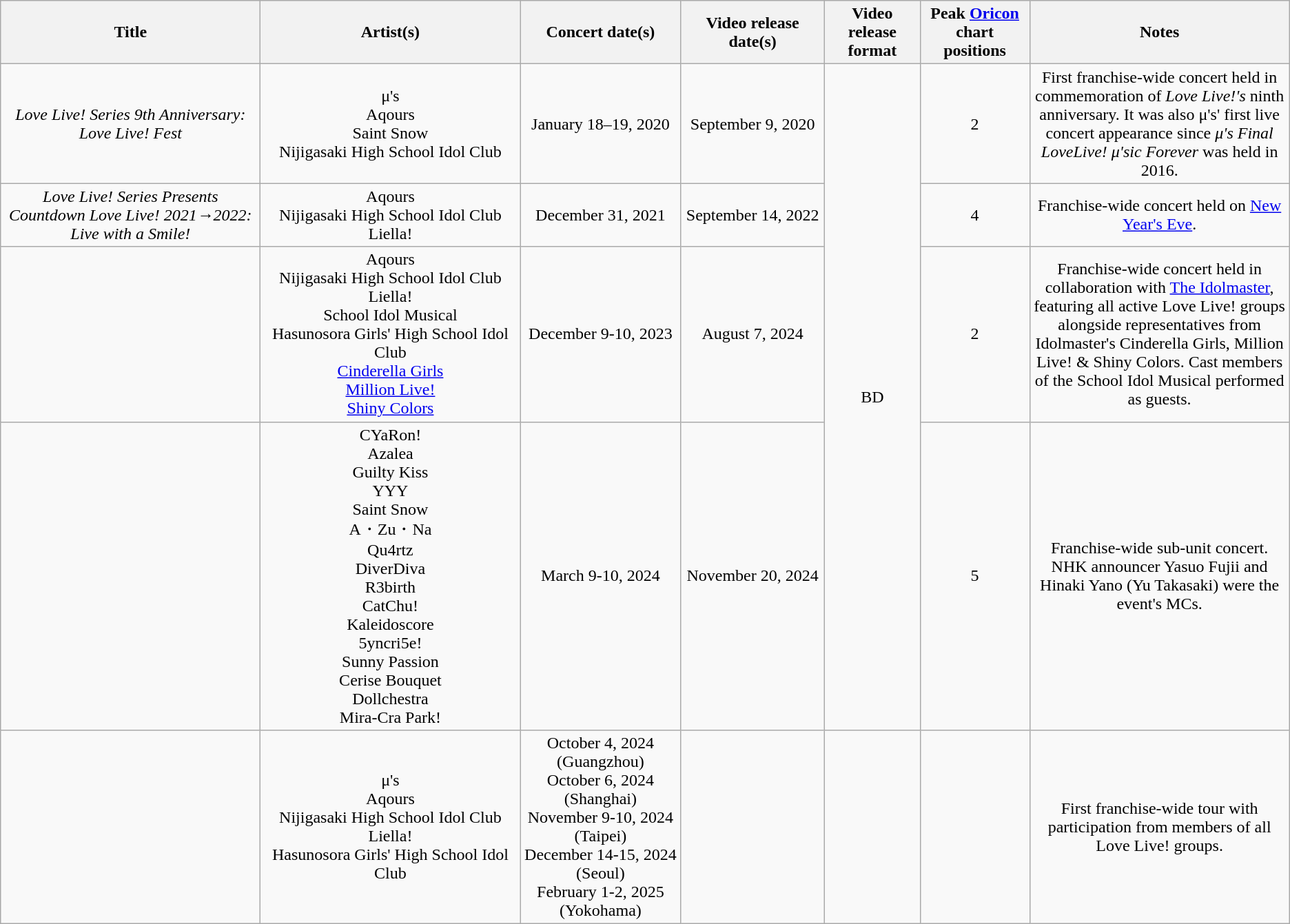<table class="wikitable plainrowheaders" style="text-align:center;">
<tr>
<th rowspan="1" scope="col" width="10%">Title</th>
<th rowspan="1" scope="col" width="10%">Artist(s)</th>
<th rowspan="1" scope="col" width="5%">Concert date(s)</th>
<th rowspan="1" scope="col" width="5%">Video release date(s)</th>
<th rowspan="1" scope="col" width="3%">Video release format</th>
<th rowspan="1" scope="col" width="3%">Peak <a href='#'>Oricon</a> chart positions</th>
<th rowspan="1" scope="col" width="10%">Notes</th>
</tr>
<tr>
<td><em>Love Live! Series 9th Anniversary: Love Live! Fest</em></td>
<td>μ's<br>Aqours<br>Saint Snow<br>Nijigasaki High School Idol Club</td>
<td>January 18–19, 2020</td>
<td>September 9, 2020</td>
<td rowspan="4">BD</td>
<td>2</td>
<td>First franchise-wide concert held in commemoration of <em>Love Live!'s</em> ninth anniversary. It was also μ's' first live concert appearance since <em>μ's Final LoveLive! μ'sic Forever</em> was held in 2016.</td>
</tr>
<tr>
<td><em>Love Live! Series Presents Countdown Love Live! 2021→2022: Live with a Smile!</em></td>
<td>Aqours<br>Nijigasaki High School Idol Club<br>Liella!</td>
<td>December 31, 2021</td>
<td>September 14, 2022</td>
<td>4</td>
<td>Franchise-wide concert held on <a href='#'>New Year's Eve</a>.</td>
</tr>
<tr>
<td></td>
<td>Aqours<br>Nijigasaki High School Idol Club<br>Liella!<br>School Idol Musical<br>Hasunosora Girls' High School Idol Club<br><a href='#'>Cinderella Girls</a><br><a href='#'>Million Live!</a><br><a href='#'>Shiny Colors</a></td>
<td>December 9-10, 2023</td>
<td>August 7, 2024</td>
<td>2</td>
<td>Franchise-wide concert held in collaboration with <a href='#'>The Idolmaster</a>, featuring all active Love Live! groups alongside representatives from Idolmaster's Cinderella Girls, Million Live! & Shiny Colors. Cast members of the School Idol Musical performed as guests.</td>
</tr>
<tr>
<td></td>
<td>CYaRon!<br>Azalea<br>Guilty Kiss<br>YYY<br>Saint Snow<br>A・Zu・Na<br>Qu4rtz<br>DiverDiva<br>R3birth<br>CatChu!<br>Kaleidoscore<br>5yncri5e!<br>Sunny Passion<br>Cerise Bouquet<br>Dollchestra<br>Mira-Cra Park!</td>
<td>March 9-10, 2024</td>
<td>November 20, 2024</td>
<td>5</td>
<td>Franchise-wide sub-unit concert. NHK announcer Yasuo Fujii and Hinaki Yano (Yu Takasaki) were the event's MCs.</td>
</tr>
<tr>
<td></td>
<td>μ's<br>Aqours<br>Nijigasaki High School Idol Club<br>Liella!<br>Hasunosora Girls' High School Idol Club</td>
<td>October 4, 2024 (Guangzhou)<br>October 6, 2024 (Shanghai)<br>November 9-10, 2024 (Taipei)<br>December 14-15, 2024 (Seoul)<br>February 1-2, 2025 (Yokohama)</td>
<td></td>
<td></td>
<td></td>
<td>First franchise-wide tour with participation from members of all Love Live! groups.</td>
</tr>
</table>
